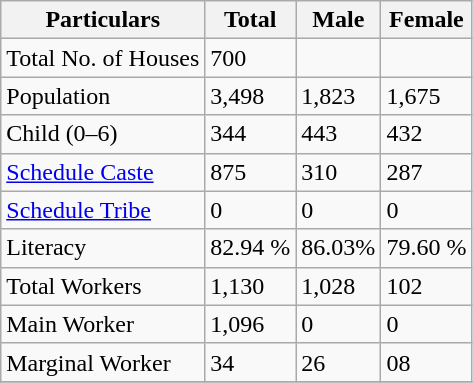<table class="wikitable sortable">
<tr>
<th>Particulars</th>
<th>Total</th>
<th>Male</th>
<th>Female</th>
</tr>
<tr>
<td>Total No. of Houses</td>
<td>700</td>
<td></td>
<td></td>
</tr>
<tr>
<td>Population</td>
<td>3,498</td>
<td>1,823</td>
<td>1,675</td>
</tr>
<tr>
<td>Child (0–6)</td>
<td>344</td>
<td>443</td>
<td>432</td>
</tr>
<tr>
<td><a href='#'>Schedule Caste</a></td>
<td>875</td>
<td>310</td>
<td>287</td>
</tr>
<tr>
<td><a href='#'>Schedule Tribe</a></td>
<td>0</td>
<td>0</td>
<td>0</td>
</tr>
<tr>
<td>Literacy</td>
<td>82.94 %</td>
<td>86.03%</td>
<td>79.60 %</td>
</tr>
<tr>
<td>Total Workers</td>
<td>1,130</td>
<td>1,028</td>
<td>102</td>
</tr>
<tr>
<td>Main Worker</td>
<td>1,096</td>
<td>0</td>
<td>0</td>
</tr>
<tr>
<td>Marginal Worker</td>
<td>34</td>
<td>26</td>
<td>08</td>
</tr>
<tr>
</tr>
</table>
